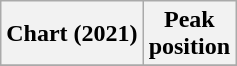<table class="wikitable plainrowheaders">
<tr>
<th scope="col">Chart (2021)</th>
<th scope="col">Peak<br>position</th>
</tr>
<tr>
</tr>
</table>
